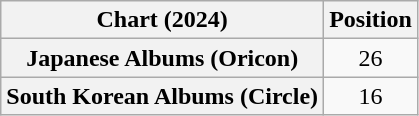<table class="wikitable sortable plainrowheaders" style="text-align:center">
<tr>
<th scope="col">Chart (2024)</th>
<th scope="col">Position</th>
</tr>
<tr>
<th scope="row">Japanese Albums (Oricon)</th>
<td>26</td>
</tr>
<tr>
<th scope="row">South Korean Albums (Circle)</th>
<td>16</td>
</tr>
</table>
